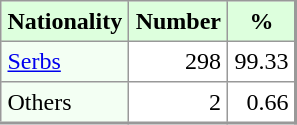<table border=1 cellpadding=4 cellspacing=0 class="toccolours" style="align: left; margin: 0.5em 0 0 0; border-style: solid; border: 1px solid #999; border-right-width: 2px; border-bottom-width: 2px; border-collapse: collapse; font-size: 100%;">
<tr>
<td style="background:#ddffdd;"><strong>Nationality</strong></td>
<td colspan=1 style="background:#ddffdd;" align="center"><strong>Number</strong></td>
<td colspan=1 style="background:#ddffdd;" align="center"><strong>%</strong></td>
</tr>
<tr>
<td style="background:#f3fff3;"><a href='#'>Serbs</a></td>
<td align="right">298</td>
<td align="right">99.33</td>
</tr>
<tr>
<td style="background:#f3fff3;">Others</td>
<td align="right">2</td>
<td align="right">0.66</td>
</tr>
</table>
